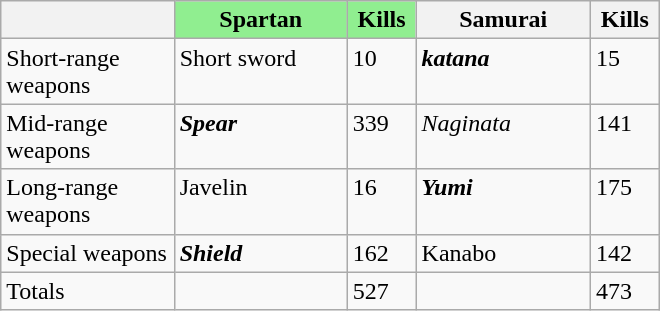<table class="wikitable" style="text-align:left; width:440px; height:200px">
<tr valign="top">
<th style="width:120px;"></th>
<th style="width:120px; background:lightgreen;">Spartan</th>
<th style="width:40px; background:lightgreen;">Kills</th>
<th style="width:120px;">Samurai</th>
<th style="width:40px;">Kills</th>
</tr>
<tr valign="top">
<td>Short-range weapons</td>
<td>Short sword</td>
<td>10</td>
<td><strong><em>katana</em></strong></td>
<td>15</td>
</tr>
<tr valign="top">
<td>Mid-range weapons</td>
<td><strong><em>Spear</em></strong></td>
<td>339</td>
<td><em>Naginata</em></td>
<td>141</td>
</tr>
<tr valign="top">
<td>Long-range weapons</td>
<td>Javelin</td>
<td>16</td>
<td><strong><em>Yumi</em></strong></td>
<td>175</td>
</tr>
<tr valign="top">
<td>Special weapons</td>
<td><strong><em>Shield</em></strong></td>
<td>162</td>
<td>Kanabo</td>
<td>142</td>
</tr>
<tr valign="top">
<td>Totals</td>
<td></td>
<td>527</td>
<td></td>
<td>473</td>
</tr>
</table>
